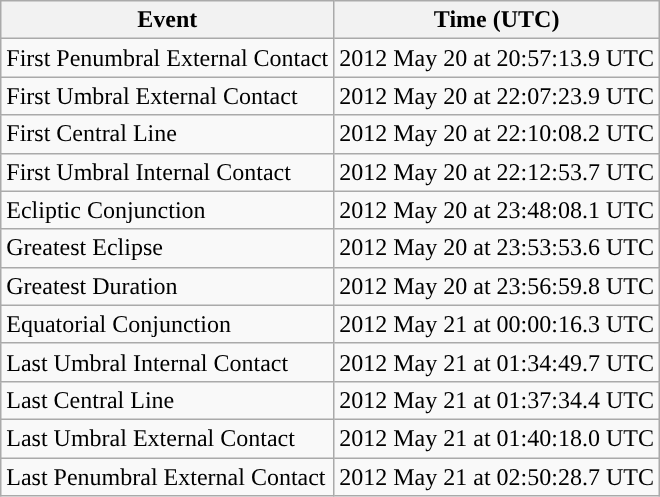<table class="wikitable">
<tr>
<th>Event</th>
<th>Time (UTC)</th>
</tr>
<tr>
<td>First Penumbral External Contact</td>
<td>2012 May 20 at 20:57:13.9 UTC</td>
</tr>
<tr>
<td>First Umbral External Contact</td>
<td>2012 May 20 at 22:07:23.9 UTC</td>
</tr>
<tr>
<td>First Central Line</td>
<td>2012 May 20 at 22:10:08.2 UTC</td>
</tr>
<tr>
<td>First Umbral Internal Contact</td>
<td>2012 May 20 at 22:12:53.7 UTC</td>
</tr>
<tr>
<td>Ecliptic Conjunction</td>
<td>2012 May 20 at 23:48:08.1 UTC</td>
</tr>
<tr>
<td>Greatest Eclipse</td>
<td>2012 May 20 at 23:53:53.6 UTC</td>
</tr>
<tr>
<td>Greatest Duration</td>
<td>2012 May 20 at 23:56:59.8 UTC</td>
</tr>
<tr>
<td>Equatorial Conjunction</td>
<td>2012 May 21 at 00:00:16.3 UTC</td>
</tr>
<tr>
<td>Last Umbral Internal Contact</td>
<td>2012 May 21 at 01:34:49.7 UTC</td>
</tr>
<tr>
<td>Last Central Line</td>
<td>2012 May 21 at 01:37:34.4 UTC</td>
</tr>
<tr>
<td>Last Umbral External Contact</td>
<td>2012 May 21 at 01:40:18.0 UTC</td>
</tr>
<tr>
<td>Last Penumbral External Contact</td>
<td>2012 May 21 at 02:50:28.7 UTC</td>
</tr>
</table>
